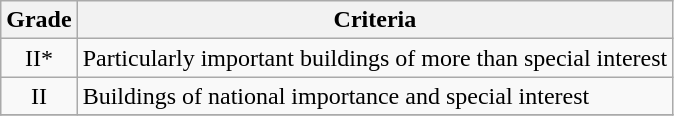<table class="wikitable" border="1">
<tr>
<th>Grade</th>
<th>Criteria</th>
</tr>
<tr>
<td align="center" >II*</td>
<td>Particularly important buildings of more than special interest</td>
</tr>
<tr>
<td align="center" >II</td>
<td>Buildings of national importance and special interest</td>
</tr>
<tr>
</tr>
</table>
